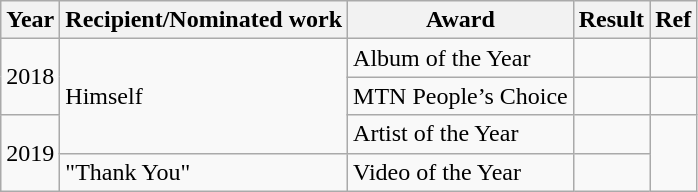<table class="wikitable">
<tr>
<th>Year</th>
<th>Recipient/Nominated work</th>
<th>Award</th>
<th>Result</th>
<th>Ref</th>
</tr>
<tr>
<td rowspan="2">2018</td>
<td rowspan="3">Himself</td>
<td>Album of the Year</td>
<td></td>
<td></td>
</tr>
<tr>
<td>MTN People’s Choice</td>
<td></td>
<td></td>
</tr>
<tr>
<td rowspan="2">2019</td>
<td>Artist of the Year</td>
<td></td>
<td rowspan="2"></td>
</tr>
<tr>
<td>"Thank You"</td>
<td>Video of the Year</td>
<td></td>
</tr>
</table>
